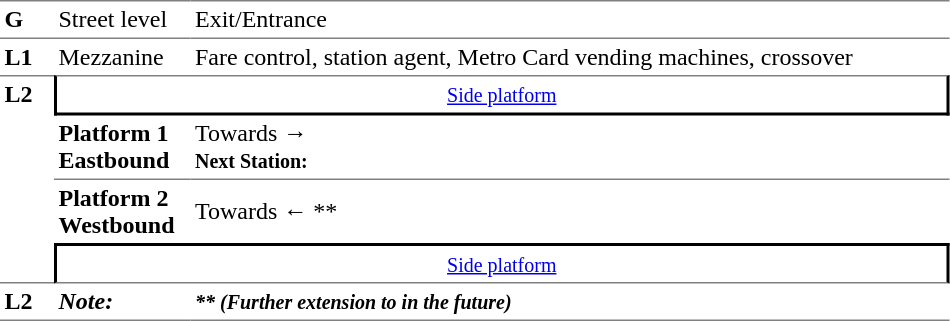<table border="0" cellspacing="0" cellpadding="3">
<tr>
<td style="border-bottom:solid 1px gray;border-top:solid 1px gray;" width="30" valign="top"><strong>G</strong></td>
<td style="border-top:solid 1px gray;border-bottom:solid 1px gray;" width="85" valign="top">Street level</td>
<td style="border-top:solid 1px gray;border-bottom:solid 1px gray;" width="500" valign="top">Exit/Entrance</td>
</tr>
<tr>
<td valign="top"><strong>L1</strong></td>
<td valign="top">Mezzanine</td>
<td valign="top">Fare control, station agent, Metro Card vending machines, crossover</td>
</tr>
<tr>
<td rowspan="4" style="border-top:solid 1px gray;border-bottom:solid 1px gray;" width="30" valign="top"><strong>L2</strong></td>
<td colspan="2" style="border-top:solid 1px gray;border-right:solid 2px black;border-left:solid 2px black;border-bottom:solid 2px black;text-align:center;"><small><a href='#'>Side platform</a></small></td>
</tr>
<tr>
<td style="border-bottom:solid 1px gray;" width="85"><span><strong>Platform 1</strong><br><strong>Eastbound</strong></span></td>
<td style="border-bottom:solid 1px gray;" width="500">Towards → <br><small><strong>Next Station:</strong> </small></td>
</tr>
<tr>
<td><span><strong>Platform 2</strong><br><strong>Westbound</strong></span></td>
<td>Towards ←  **<br></td>
</tr>
<tr>
<td colspan="2" style="border-top:solid 2px black;border-right:solid 2px black;border-left:solid 2px black;border-bottom:solid 1px gray;" align="center"><small><a href='#'>Side platform</a></small></td>
</tr>
<tr>
<td rowspan="2" style="border-bottom:solid 1px gray;" width="30" valign="top"><strong>L2</strong></td>
<td style="border-bottom:solid 1px gray;" width="85"><strong><em>Note:</em></strong></td>
<td style="border-bottom:solid 1px gray;" width="500"><small><strong><em>** (Further extension to  in the future)</em></strong></small></td>
</tr>
</table>
